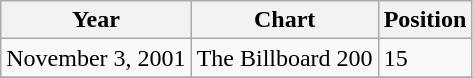<table class="wikitable">
<tr>
<th align="left">Year</th>
<th align="left">Chart</th>
<th align="left">Position</th>
</tr>
<tr>
<td align="left">November 3, 2001</td>
<td align="left">The Billboard 200</td>
<td align="left">15</td>
</tr>
<tr>
</tr>
</table>
